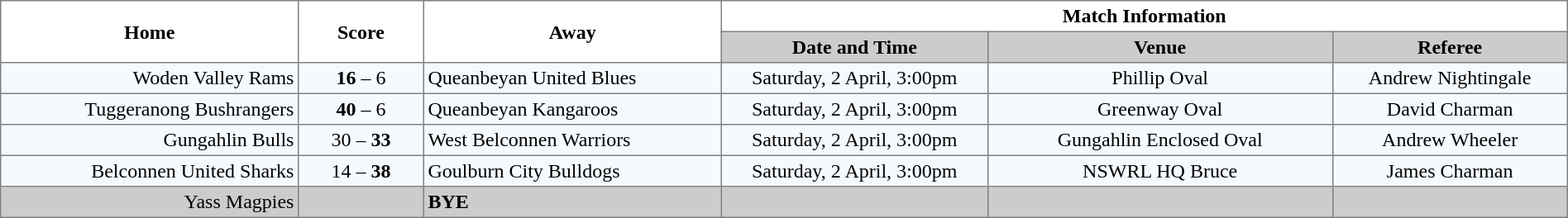<table border="1" cellpadding="3" cellspacing="0" width="100%" style="border-collapse:collapse;  text-align:center;">
<tr>
<th rowspan="2" width="19%">Home</th>
<th rowspan="2" width="8%">Score</th>
<th rowspan="2" width="19%">Away</th>
<th colspan="3">Match Information</th>
</tr>
<tr style="background:#CCCCCC">
<th width="17%">Date and Time</th>
<th width="22%">Venue</th>
<th width="50%">Referee</th>
</tr>
<tr style="text-align:center; background:#f5faff;">
<td align="right">Woden Valley Rams </td>
<td><strong>16</strong> – 6</td>
<td align="left"> Queanbeyan United Blues</td>
<td>Saturday, 2 April, 3:00pm</td>
<td>Phillip Oval</td>
<td>Andrew Nightingale</td>
</tr>
<tr style="text-align:center; background:#f5faff;">
<td align="right">Tuggeranong Bushrangers </td>
<td><strong>40</strong> – 6</td>
<td align="left"> Queanbeyan Kangaroos</td>
<td>Saturday, 2 April, 3:00pm</td>
<td>Greenway Oval</td>
<td>David Charman</td>
</tr>
<tr style="text-align:center; background:#f5faff;">
<td align="right">Gungahlin Bulls </td>
<td>30 – <strong>33</strong></td>
<td align="left"> West Belconnen Warriors</td>
<td>Saturday, 2 April, 3:00pm</td>
<td>Gungahlin Enclosed Oval</td>
<td>Andrew Wheeler</td>
</tr>
<tr style="text-align:center; background:#f5faff;">
<td align="right">Belconnen United Sharks </td>
<td>14 – <strong>38</strong></td>
<td align="left"> Goulburn City Bulldogs</td>
<td>Saturday, 2 April, 3:00pm</td>
<td>NSWRL HQ Bruce</td>
<td>James Charman</td>
</tr>
<tr style="text-align:center; background:#CCCCCC;">
<td align="right">Yass Magpies </td>
<td></td>
<td align="left"><strong>BYE</strong></td>
<td></td>
<td></td>
<td></td>
</tr>
</table>
